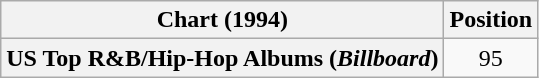<table class="wikitable plainrowheaders" style="text-align:center">
<tr>
<th scope="col">Chart (1994)</th>
<th scope="col">Position</th>
</tr>
<tr>
<th scope="row">US Top R&B/Hip-Hop Albums (<em>Billboard</em>)</th>
<td>95</td>
</tr>
</table>
